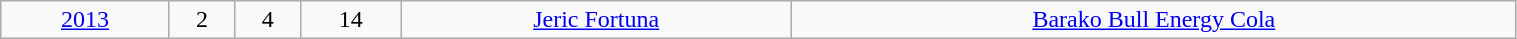<table class=wikitable width=80%>
<tr align=center>
<td><a href='#'>2013</a></td>
<td>2</td>
<td>4</td>
<td>14</td>
<td><a href='#'>Jeric Fortuna</a></td>
<td><a href='#'>Barako Bull Energy Cola</a></td>
</tr>
</table>
